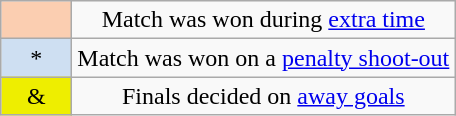<table class="wikitable" style="text-align:center">
<tr>
<td width="40px" bgcolor="#FBCEB1"></td>
<td>Match was won during <a href='#'>extra time</a></td>
</tr>
<tr>
<td width="40px" bgcolor="#cedff2">*</td>
<td>Match was won on a <a href='#'>penalty shoot-out</a></td>
</tr>
<tr>
<td width=40px align=center style="background-color:#eeee00">&</td>
<td>Finals decided on <a href='#'>away goals</a></td>
</tr>
</table>
